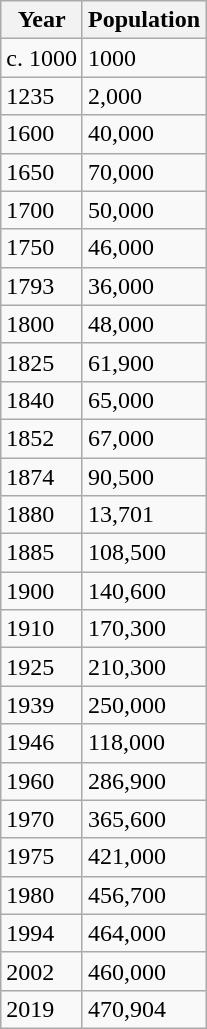<table class="wikitable floatright">
<tr>
<th>Year</th>
<th>Population</th>
</tr>
<tr>
<td>c. 1000</td>
<td>1000</td>
</tr>
<tr>
<td>1235</td>
<td>2,000</td>
</tr>
<tr>
<td>1600</td>
<td>40,000</td>
</tr>
<tr>
<td>1650</td>
<td>70,000</td>
</tr>
<tr>
<td>1700</td>
<td>50,000</td>
</tr>
<tr>
<td>1750</td>
<td>46,000</td>
</tr>
<tr>
<td>1793</td>
<td>36,000</td>
</tr>
<tr>
<td>1800</td>
<td>48,000</td>
</tr>
<tr>
<td>1825</td>
<td>61,900</td>
</tr>
<tr>
<td>1840</td>
<td>65,000</td>
</tr>
<tr>
<td>1852</td>
<td>67,000</td>
</tr>
<tr>
<td>1874</td>
<td>90,500</td>
</tr>
<tr>
<td>1880</td>
<td>13,701</td>
</tr>
<tr>
<td>1885</td>
<td>108,500</td>
</tr>
<tr>
<td>1900</td>
<td>140,600</td>
</tr>
<tr>
<td>1910</td>
<td>170,300</td>
</tr>
<tr>
<td>1925</td>
<td>210,300</td>
</tr>
<tr>
<td>1939</td>
<td>250,000</td>
</tr>
<tr>
<td>1946</td>
<td>118,000</td>
</tr>
<tr>
<td>1960</td>
<td>286,900</td>
</tr>
<tr>
<td>1970</td>
<td>365,600</td>
</tr>
<tr>
<td>1975</td>
<td>421,000</td>
</tr>
<tr>
<td>1980</td>
<td>456,700</td>
</tr>
<tr>
<td>1994</td>
<td>464,000</td>
</tr>
<tr>
<td>2002</td>
<td>460,000</td>
</tr>
<tr>
<td>2019</td>
<td>470,904</td>
</tr>
</table>
